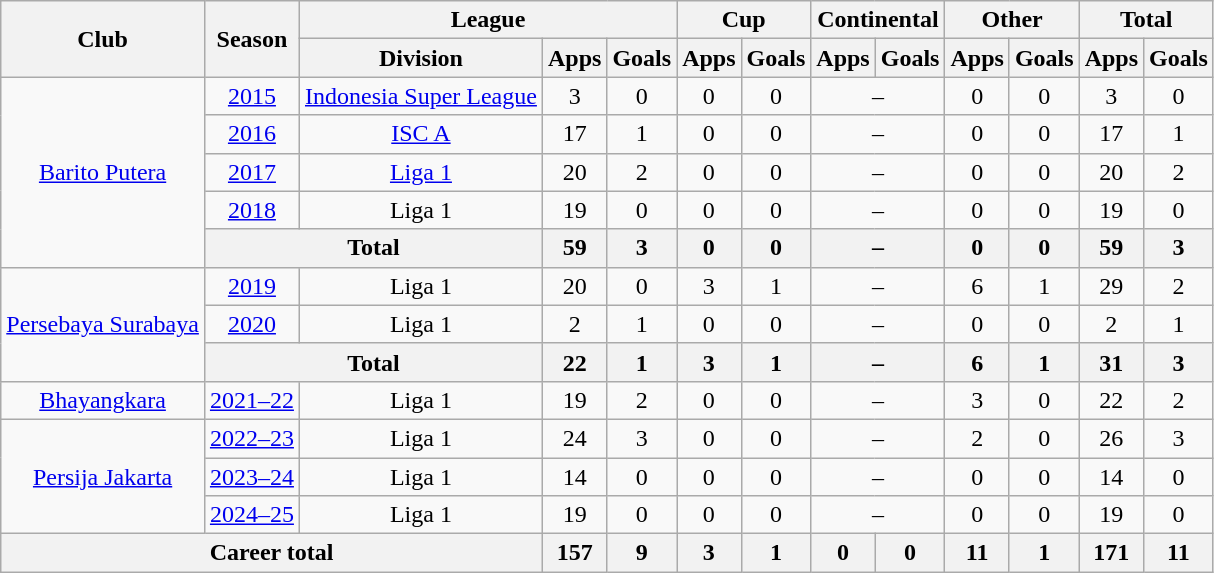<table class="wikitable" style="text-align: center">
<tr>
<th rowspan="2">Club</th>
<th rowspan="2">Season</th>
<th colspan="3">League</th>
<th colspan="2">Cup</th>
<th colspan="2">Continental</th>
<th colspan="2">Other</th>
<th colspan="2">Total</th>
</tr>
<tr>
<th>Division</th>
<th>Apps</th>
<th>Goals</th>
<th>Apps</th>
<th>Goals</th>
<th>Apps</th>
<th>Goals</th>
<th>Apps</th>
<th>Goals</th>
<th>Apps</th>
<th>Goals</th>
</tr>
<tr>
<td rowspan="5"><a href='#'>Barito Putera</a></td>
<td><a href='#'>2015</a></td>
<td><a href='#'>Indonesia Super League</a></td>
<td>3</td>
<td>0</td>
<td>0</td>
<td>0</td>
<td colspan="2">–</td>
<td>0</td>
<td>0</td>
<td>3</td>
<td>0</td>
</tr>
<tr>
<td><a href='#'>2016</a></td>
<td><a href='#'>ISC A</a></td>
<td>17</td>
<td>1</td>
<td>0</td>
<td>0</td>
<td colspan="2">–</td>
<td>0</td>
<td>0</td>
<td>17</td>
<td>1</td>
</tr>
<tr>
<td><a href='#'>2017</a></td>
<td rowspan="1"><a href='#'>Liga 1</a></td>
<td>20</td>
<td>2</td>
<td>0</td>
<td>0</td>
<td colspan="2">–</td>
<td>0</td>
<td>0</td>
<td>20</td>
<td>2</td>
</tr>
<tr>
<td><a href='#'>2018</a></td>
<td rowspan="1">Liga 1</td>
<td>19</td>
<td>0</td>
<td>0</td>
<td>0</td>
<td colspan="2">–</td>
<td>0</td>
<td>0</td>
<td>19</td>
<td>0</td>
</tr>
<tr>
<th colspan="2">Total</th>
<th>59</th>
<th>3</th>
<th>0</th>
<th>0</th>
<th colspan="2">–</th>
<th>0</th>
<th>0</th>
<th>59</th>
<th>3</th>
</tr>
<tr>
<td rowspan="3"><a href='#'>Persebaya Surabaya</a></td>
<td><a href='#'>2019</a></td>
<td rowspan="1">Liga 1</td>
<td>20</td>
<td>0</td>
<td>3</td>
<td>1</td>
<td colspan="2">–</td>
<td>6</td>
<td>1</td>
<td>29</td>
<td>2</td>
</tr>
<tr>
<td><a href='#'>2020</a></td>
<td rowspan="1">Liga 1</td>
<td>2</td>
<td>1</td>
<td>0</td>
<td>0</td>
<td colspan="2">–</td>
<td>0</td>
<td>0</td>
<td>2</td>
<td>1</td>
</tr>
<tr>
<th colspan="2">Total</th>
<th>22</th>
<th>1</th>
<th>3</th>
<th>1</th>
<th colspan="2">–</th>
<th>6</th>
<th>1</th>
<th>31</th>
<th>3</th>
</tr>
<tr>
<td rowspan="1"><a href='#'>Bhayangkara</a></td>
<td><a href='#'>2021–22</a></td>
<td rowspan="1">Liga 1</td>
<td>19</td>
<td>2</td>
<td>0</td>
<td>0</td>
<td colspan="2">–</td>
<td>3</td>
<td>0</td>
<td>22</td>
<td>2</td>
</tr>
<tr>
<td rowspan="3"><a href='#'>Persija Jakarta</a></td>
<td><a href='#'>2022–23</a></td>
<td rowspan="1">Liga 1</td>
<td>24</td>
<td>3</td>
<td>0</td>
<td>0</td>
<td colspan="2">–</td>
<td>2</td>
<td>0</td>
<td>26</td>
<td>3</td>
</tr>
<tr>
<td><a href='#'>2023–24</a></td>
<td>Liga 1</td>
<td>14</td>
<td>0</td>
<td>0</td>
<td>0</td>
<td colspan="2">–</td>
<td>0</td>
<td>0</td>
<td>14</td>
<td>0</td>
</tr>
<tr>
<td><a href='#'>2024–25</a></td>
<td>Liga 1</td>
<td>19</td>
<td>0</td>
<td>0</td>
<td>0</td>
<td colspan="2">–</td>
<td>0</td>
<td>0</td>
<td>19</td>
<td>0</td>
</tr>
<tr>
<th colspan=3>Career total</th>
<th>157</th>
<th>9</th>
<th>3</th>
<th>1</th>
<th>0</th>
<th>0</th>
<th>11</th>
<th>1</th>
<th>171</th>
<th>11</th>
</tr>
</table>
